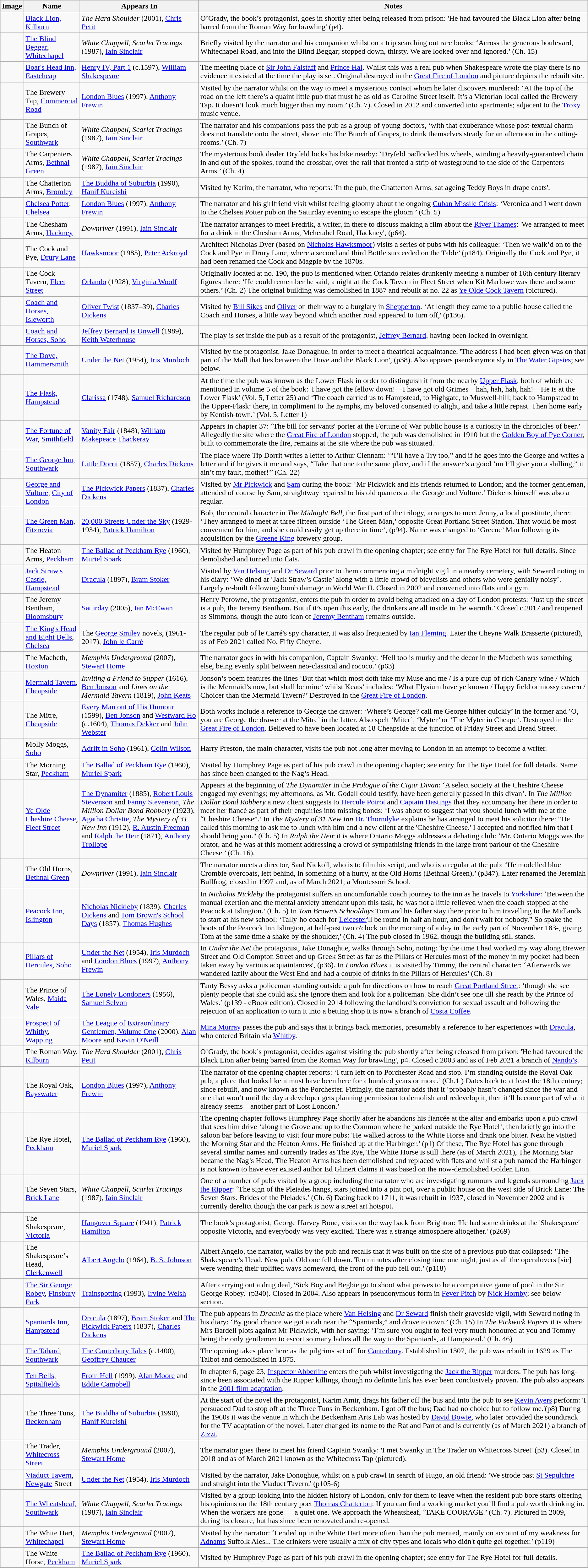<table class="wikitable">
<tr>
<th>Image</th>
<th>Name</th>
<th>Appears In</th>
<th>Notes</th>
</tr>
<tr>
<td></td>
<td><a href='#'>Black Lion, Kilburn</a></td>
<td><em>The Hard Shoulder</em> (2001), <a href='#'>Chris Petit</a></td>
<td>O’Grady, the book’s protagonist, goes in shortly after being released from prison: 'He had favoured the Black Lion after being barred from the Roman Way for brawling' (p4).</td>
</tr>
<tr>
<td></td>
<td><a href='#'>The Blind Beggar</a>, <a href='#'>Whitechapel</a></td>
<td><em>White Chappell, Scarlet Tracings</em> (1987), <a href='#'>Iain Sinclair</a></td>
<td>Briefly visited by the narrator and his companion whilst on a trip searching out rare books: ‘Across the generous boulevard, Whitechapel Road, and into the Blind Beggar; stopped down, thirsty. We are looked over and ignored.’ (Ch. 15)</td>
</tr>
<tr>
<td></td>
<td><a href='#'>Boar's Head Inn, Eastcheap</a></td>
<td><a href='#'>Henry IV, Part 1</a> (c.1597), <a href='#'>William Shakespeare</a></td>
<td>The meeting place of <a href='#'>Sir John Falstaff</a> and <a href='#'>Prince Hal</a>. Whilst this was a real pub when Shakespeare wrote the play there is no evidence it existed at the time the play is set. Original destroyed in the <a href='#'>Great Fire of London</a> and picture depicts the rebuilt site.</td>
</tr>
<tr>
<td></td>
<td>The Brewery Tap, <a href='#'>Commercial Road</a></td>
<td><a href='#'>London Blues</a> (1997), <a href='#'>Anthony Frewin</a></td>
<td>Visited by the narrator whilst on the way to meet a mysterious contact whom he later discovers murdered: ‘At the top of the road on the left there’s a quaint little pub that must be as old as Caroline Street itself. It’s a Victorian local called the Brewery Tap. It doesn’t look much bigger than my room.’ (Ch. 7). Closed in 2012 and converted into apartments;  adjacent to the <a href='#'>Troxy</a> music venue.</td>
</tr>
<tr>
<td></td>
<td>The Bunch of Grapes, <a href='#'>Southwark</a></td>
<td><em>White Chappell, Scarlet Tracings</em> (1987), <a href='#'>Iain Sinclair</a></td>
<td>The narrator and his companions pass the pub as a group of young doctors, ‘with that exuberance whose post-textual charm does not translate onto the street, shove into The Bunch of Grapes, to drink themselves steady for an afternoon in the cutting-rooms.’ (Ch. 7)</td>
</tr>
<tr>
<td></td>
<td>The Carpenters Arms, <a href='#'>Bethnal Green</a></td>
<td><em>White Chappell, Scarlet Tracings</em> (1987), <a href='#'>Iain Sinclair</a></td>
<td>The mysterious book dealer Dryfeld locks his bike nearby: ‘Dryfeld padlocked his wheels, winding a heavily-guaranteed chain in and out of the spokes, round the crossbar, over the rail that fronted a strip of wasteground to the side of the Carpenters Arms.’ (Ch. 4)</td>
</tr>
<tr>
<td></td>
<td>The Chatterton Arms, <a href='#'>Bromley</a></td>
<td><a href='#'>The Buddha of Suburbia</a> (1990), <a href='#'>Hanif Kureishi</a></td>
<td>Visited by Karim, the narrator, who reports: 'In the pub, the Chatterton Arms, sat ageing Teddy Boys in drape coats'.</td>
</tr>
<tr>
<td></td>
<td><a href='#'>Chelsea Potter</a>, <a href='#'>Chelsea</a></td>
<td><a href='#'>London Blues</a> (1997), <a href='#'>Anthony Frewin</a></td>
<td>The narrator and his girlfriend visit whilst feeling gloomy about the ongoing <a href='#'>Cuban Missile Crisis</a>: ‘Veronica and I went down to the Chelsea Potter pub on the Saturday evening to escape the gloom.’ (Ch. 5)</td>
</tr>
<tr>
<td></td>
<td>The Chesham Arms, <a href='#'>Hackney</a></td>
<td><em>Downriver</em> (1991), <a href='#'>Iain Sinclair</a></td>
<td>The narrator arranges to meet Fredrik, a writer, in there to discuss making a film about the <a href='#'>River Thames</a>: 'We arranged to meet for a drink in the Chesham Arms, Mehetabel Road, Hackney', (p64).</td>
</tr>
<tr>
<td></td>
<td>The Cock and Pye, <a href='#'>Drury Lane</a></td>
<td><a href='#'> Hawksmoor</a> (1985), <a href='#'>Peter Ackroyd</a></td>
<td>Architect Nicholas Dyer (based on <a href='#'>Nicholas Hawksmoor</a>) visits a series of pubs with his colleague: ‘Then we walk’d on to the Cock and Pye in Drury Lane, where a second and third Bottle succeeded on the Table’ (p184). Originally the Cock and Pye, it had been renamed the Cock and Magpie by the 1870s.</td>
</tr>
<tr>
<td></td>
<td>The Cock Tavern, <a href='#'>Fleet Street</a></td>
<td><a href='#'>Orlando</a> (1928), <a href='#'>Virginia Woolf</a></td>
<td>Originally located at no. 190, the pub is mentioned when Orlando relates drunkenly meeting a number of 16th century literary figures there: ‘He could remember he said, a night at the Cock Tavern in Fleet Street when Kit Marlowe was there and some others.’ (Ch. 2) The original building was demolished in 1887 and rebuilt at no. 22 as <a href='#'>Ye Olde Cock Tavern</a> (pictured).</td>
</tr>
<tr>
<td></td>
<td><a href='#'>Coach and Horses, Isleworth</a></td>
<td><a href='#'>Oliver Twist</a> (1837–39), <a href='#'>Charles Dickens</a></td>
<td>Visited by <a href='#'>Bill Sikes</a> and <a href='#'>Oliver</a> on their way to a burglary in <a href='#'>Shepperton</a>.  ‘At length they came to a public-house called the Coach and Horses, a little way beyond which another road appeared to turn off,' (p136).</td>
</tr>
<tr>
<td></td>
<td><a href='#'>Coach and Horses, Soho</a></td>
<td><a href='#'>Jeffrey Bernard is Unwell</a> (1989), <a href='#'>Keith Waterhouse</a></td>
<td>The play is set inside the pub as a result of the protagonist, <a href='#'>Jeffrey Bernard</a>, having been locked in overnight.</td>
</tr>
<tr>
<td></td>
<td><a href='#'>The Dove, Hammersmith</a></td>
<td><a href='#'>Under the Net</a> (1954), <a href='#'>Iris Murdoch</a></td>
<td>Visited by the protagonist, Jake Donaghue, in order to meet a theatrical acquaintance. 'The address I had been given was on that part of the Mall that lies between the Dove and the Black Lion', (p38). Also appears pseudonymously in <a href='#'>The Water Gipsies</a>; see below.</td>
</tr>
<tr>
<td></td>
<td><a href='#'>The Flask, Hampstead</a></td>
<td><a href='#'>Clarissa</a> (1748), <a href='#'>Samuel Richardson</a></td>
<td>At the time the pub was known as the Lower Flask in order to distinguish it from the nearby <a href='#'>Upper Flask</a>, both of which are mentioned in volume 5 of the book: 'I have got the fellow down!—I have got old Grimes—hah, hah, hah, hah!—He is at the Lower Flask’ (Vol. 5, Letter 25) and ‘The coach carried us to Hampstead, to Highgate, to Muswell-hill; back to Hampstead to the Upper-Flask: there, in compliment to the nymphs, my beloved consented to alight, and take a little repast. Then home early by Kentish-town.’ (Vol. 5, Letter 1)</td>
</tr>
<tr>
<td></td>
<td><a href='#'>The Fortune of War</a>, <a href='#'>Smithfield</a></td>
<td><a href='#'>Vanity Fair</a> (1848), <a href='#'>William Makepeace Thackeray</a></td>
<td>Appears in chapter 37: ‘The bill for servants' porter at the Fortune of War public house is a curiosity in the chronicles of beer.’ Allegedly the site where the <a href='#'>Great Fire of London</a> stopped, the pub was demolished in 1910 but the <a href='#'>Golden Boy of Pye Corner</a>, built to commemorate the fire, remains at the site where the pub was situated.</td>
</tr>
<tr>
<td></td>
<td><a href='#'>The George Inn, Southwark</a></td>
<td><a href='#'>Little Dorrit</a> (1857), <a href='#'>Charles Dickens</a></td>
<td>The place where Tip Dorrit writes a letter to Arthur Clennam: ‘“I’ll have a Try too,” and if he goes into the George and writes a letter and if he gives it me and says, “Take that one to the same place, and if the answer’s a good ‘un I’ll give you a shilling,” it ain’t my fault, mother!’’ (Ch. 22)</td>
</tr>
<tr>
<td></td>
<td><a href='#'>George and Vulture</a>, <a href='#'>City of London</a></td>
<td><a href='#'>The Pickwick Papers</a> (1837), <a href='#'>Charles Dickens</a></td>
<td>Visited by <a href='#'>Mr Pickwick</a> and <a href='#'>Sam</a> during the book: ‘Mr Pickwick and his friends returned to London; and the former gentleman, attended of course by Sam, straightway repaired to his old quarters at the George and Vulture.’ Dickens himself was also a regular.</td>
</tr>
<tr>
<td></td>
<td><a href='#'>The Green Man</a>, <a href='#'>Fitzrovia</a></td>
<td><a href='#'>20,000 Streets Under the Sky</a> (1929-1934), <a href='#'>Patrick Hamilton</a></td>
<td>Bob, the central character in <em>The Midnight Bell</em>, the first part of the trilogy, arranges to meet Jenny, a local prostitute, there: ‘They arranged to meet at three fifteen outside ‘The Green Man,’ opposite Great Portland Street Station. That would be most convenient for him, and she could easily get up there in time’, (p94). Name was changed to ‘Greene’ Man following its acquisition by the <a href='#'>Greene King</a> brewery group.</td>
</tr>
<tr>
<td></td>
<td>The Heaton Arms, <a href='#'>Peckham</a></td>
<td><a href='#'>The Ballad of Peckham Rye</a> (1960), <a href='#'>Muriel Spark</a></td>
<td>Visited by Humphrey Page as part of his pub crawl in the opening chapter; see entry for The Rye Hotel for full details. Since demolished and turned into flats.</td>
</tr>
<tr>
<td></td>
<td><a href='#'>Jack Straw's Castle, Hampstead</a></td>
<td><a href='#'>Dracula</a> (1897), <a href='#'>Bram Stoker</a></td>
<td>Visited by <a href='#'>Van Helsing</a> and <a href='#'>Dr Seward</a> prior to them commencing a midnight vigil in a nearby cemetery, with Seward noting in his diary: ‘We dined at ‘Jack Straw’s Castle’ along with a little crowd of bicyclists and others who were genially noisy’. Largely re-built following bomb damage in World War II. Closed in 2002 and converted into flats and a gym.</td>
</tr>
<tr>
<td></td>
<td>The Jeremy Bentham, <a href='#'>Bloomsbury</a></td>
<td><a href='#'>Saturday</a> (2005), <a href='#'>Ian McEwan</a></td>
<td>Henry Perowne, the protagonist, enters the pub in order to avoid being attacked on a day of London protests: ‘Just up the street is a pub, the Jeremy Bentham. But if it’s open this early, the drinkers are all inside in the warmth.’  Closed c.2017 and reopened as Simmons, though the auto-icon of <a href='#'>Jeremy Bentham</a> remains outside.</td>
</tr>
<tr>
<td></td>
<td><a href='#'>The King's Head and Eight Bells</a>, <a href='#'>Chelsea</a></td>
<td>The <a href='#'>George Smiley</a> novels, (1961-2017), <a href='#'>John le Carré</a></td>
<td>The regular pub of le Carré's spy character, it was also frequented by <a href='#'>Ian Fleming</a>. Later the Cheyne Walk Brasserie (pictured), as of Feb 2021 called No. Fifty Cheyne.</td>
</tr>
<tr>
<td></td>
<td>The Macbeth, <a href='#'>Hoxton</a></td>
<td><em>Memphis Underground</em> (2007), <a href='#'>Stewart Home</a></td>
<td>The narrator goes in with his companion, Captain Swanky: ‘Hell too is murky and the decor in the Macbeth was something else, being evenly split between neo-classical and rococo.’ (p63)</td>
</tr>
<tr>
<td></td>
<td><a href='#'>Mermaid Tavern</a>, <a href='#'>Cheapside</a></td>
<td><em>Inviting a Friend to Supper</em> (1616), <a href='#'>Ben Jonson</a> and <em>Lines on the Mermaid Tavern</em> (1819), <a href='#'>John Keats</a></td>
<td>Jonson’s poem features the lines ‘But that which most doth take my Muse and me / Is a pure cup of rich Canary wine / Which is the Mermaid’s now, but shall be mine’ whilst Keats’ includes: ‘What Elysium have ye known / Happy field or mossy cavern / Choicer than the Mermaid Tavern?’  Destroyed in the <a href='#'>Great Fire of London</a>.</td>
</tr>
<tr>
<td></td>
<td>The Mitre, <a href='#'>Cheapside</a></td>
<td><a href='#'>Every Man out of His Humour</a> (1599), <a href='#'>Ben Jonson</a> and <a href='#'>Westward Ho</a> (c.1604), <a href='#'>Thomas Dekker</a> and <a href='#'>John Webster</a></td>
<td>Both works include a reference to George the drawer: ‘Where’s George? call me George hither quickly’ in the former and ‘O, you are George the drawer at the Mitre’ in the latter. Also spelt ‘Miter’, ‘Myter’ or ‘The Myter in Cheape’. Destroyed in the <a href='#'>Great Fire of London</a>. Believed to have been located at 18 Cheapside at the junction of Friday Street and Bread Street.</td>
</tr>
<tr>
<td></td>
<td>Molly Moggs, <a href='#'>Soho</a></td>
<td><a href='#'>Adrift in Soho</a> (1961), <a href='#'>Colin Wilson</a></td>
<td>Harry Preston, the main character, visits the pub not long after moving to London in an attempt to become a writer.</td>
</tr>
<tr>
<td></td>
<td>The Morning Star, <a href='#'>Peckham</a></td>
<td><a href='#'>The Ballad of Peckham Rye</a> (1960), <a href='#'>Muriel Spark</a></td>
<td>Visited by Humphrey Page as part of his pub crawl in the opening chapter; see entry for The Rye Hotel for full details. Name has since been changed to the Nag’s Head.</td>
</tr>
<tr>
<td></td>
<td><a href='#'>Ye Olde Cheshire Cheese</a>, <a href='#'>Fleet Street</a></td>
<td><a href='#'>The Dynamiter</a> (1885), <a href='#'>Robert Louis Stevenson</a> and <a href='#'>Fanny Stevenson</a>, <em>The Million Dollar Bond Robbery</em> (1923), <a href='#'>Agatha Christie</a>, <em>The Mystery of 31 New Inn</em> (1912), <a href='#'>R. Austin Freeman</a> and <a href='#'>Ralph the Heir</a> (1871), <a href='#'>Anthony Trollope</a></td>
<td>Appears at the beginning of <em>The Dynamiter</em> in the <em>Prologue of the Cigar Divan</em>: ‘A select society at the Cheshire Cheese engaged my evenings; my afternoons, as Mr. Godall could testify, have been generally passed in this divan’. In <em>The Million Dollar Bond Robbery</em> a new client suggests to <a href='#'>Hercule Poirot</a> and <a href='#'>Captain Hastings</a> that they accompany her there in order to meet her fiancé as part of their enquiries into missing bonds: ‘I was about to suggest that you should lunch with me at the “Cheshire Cheese”.’ In <em>The Mystery of 31 New Inn</em> <a href='#'>Dr. Thorndyke</a> explains he has arranged to meet his solicitor there: "He called this morning to ask me to lunch with him and a new client at the 'Cheshire Cheese.' I accepted and notified him that I should bring you." (Ch. 5) In <em>Ralph the Heir</em> it is where Ontario Moggs addresses a debating club: ‘Mr. Ontario Moggs was the orator, and he was at this moment addressing a crowd of sympathising friends in the large front parlour of the Cheshire Cheese.’ (Ch. 16).</td>
</tr>
<tr>
<td></td>
<td>The Old Horns, <a href='#'>Bethnal Green</a></td>
<td><em>Downriver</em> (1991), <a href='#'>Iain Sinclair</a></td>
<td>The narrator meets a director, Saul Nickoll, who is to film his script, and who is a regular at the pub: ‘He modelled blue Crombie overcoats, left behind, in something of a hurry, at the Old Horns (Bethnal Green),’ (p347). Later renamed the Jeremiah Bullfrog, closed in 1997 and, as of March 2021, a Montessori School.</td>
</tr>
<tr>
<td></td>
<td><a href='#'>Peacock Inn, Islington</a></td>
<td><a href='#'>Nicholas Nickleby</a> (1839), <a href='#'>Charles Dickens</a> and <a href='#'>Tom Brown's School Days</a> (1857), <a href='#'>Thomas Hughes</a></td>
<td>In <em>Nicholas Nickleby</em> the protagonist suffers an uncomfortable coach journey to the inn as he travels to <a href='#'>Yorkshire</a>: ‘Between the manual exertion and the mental anxiety attendant upon this task, he was not a little relieved when the coach stopped at the Peacock at Islington.’ (Ch. 5) In <em>Tom Brown’s Schooldays</em> Tom and his father stay there prior to him travelling to the Midlands to start at his new school: ‘Tally-ho coach for <a href='#'>Leicester</a>'ll be round in half an hour, and don't wait for nobody.” So spake the boots of the Peacock Inn Islington, at half-past two o'clock on the morning of a day in the early part of November 183-, giving Tom at the same time a shake by the shoulder,’ (Ch. 4) The pub closed in 1962, though the building still stands.</td>
</tr>
<tr>
<td></td>
<td><a href='#'>Pillars of Hercules, Soho</a></td>
<td><a href='#'>Under the Net</a> (1954), <a href='#'>Iris Murdoch</a> and <a href='#'>London Blues</a> (1997), <a href='#'>Anthony Frewin</a></td>
<td>In <em>Under the Net</em> the protagonist, Jake Donaghue, walks through Soho, noting: 'by the time I had worked my way along Brewer Street and Old Compton Street and up Greek Street as far as the Pillars of Hercules most of the money in my pocket had been taken away by various acquaintances', (p36). In <em>London Blues</em> it is visited by Timmy, the central character: ‘Afterwards we wandered lazily about the West End and had a couple of drinks in the Pillars of Hercules’ (Ch. 8)</td>
</tr>
<tr>
<td></td>
<td>The Prince of Wales, <a href='#'>Maida Vale</a></td>
<td><a href='#'>The Lonely Londoners</a> (1956), <a href='#'>Samuel Selvon</a></td>
<td>Tanty Bessy asks a policeman standing outside a pub for directions on how to reach <a href='#'>Great Portland Street</a>: ‘though she see plenty people that she could ask she ignore them and look for a policeman. She didn’t see one till she reach by the Prince of Wales.’ (p139 - eBook edition). Closed in 2014 following the landlord’s conviction for sexual assault and following the rejection of an application to turn it into a betting shop it is now a branch of <a href='#'>Costa Coffee</a>.</td>
</tr>
<tr>
<td></td>
<td><a href='#'>Prospect of Whitby</a>, <a href='#'>Wapping</a></td>
<td><a href='#'>The League of Extraordinary Gentlemen, Volume One</a> (2000), <a href='#'>Alan Moore</a> and <a href='#'>Kevin O'Neill</a></td>
<td><a href='#'>Mina Murray</a> passes the pub and says that it brings back memories, presumably a reference to her experiences with <a href='#'>Dracula</a>, who entered Britain via <a href='#'>Whitby</a>.</td>
</tr>
<tr>
</tr>
<tr>
<td></td>
<td>The Roman Way, <a href='#'>Kilburn</a></td>
<td><em>The Hard Shoulder</em> (2001), <a href='#'>Chris Petit</a></td>
<td>O’Grady, the book’s protagonist, decides against visiting the pub shortly after being released from prison: 'He had favoured the Black Lion after being barred from the Roman Way for brawling', p4. Closed c.2003 and as of Feb 2021 a branch of <a href='#'>Nando’s</a>.</td>
</tr>
<tr>
<td></td>
<td>The Royal Oak, <a href='#'>Bayswater</a></td>
<td><a href='#'>London Blues</a> (1997), <a href='#'>Anthony Frewin</a></td>
<td>The narrator of the opening chapter reports: ‘I turn left on to Porchester Road and stop. I’m standing outside the Royal Oak pub, a place that looks like it must have been here for a hundred years or more.’ (Ch.1 ) Dates back to at least the 18th century; since rebuilt, and now known as the Porchester. Fittingly, the narrator adds that it ‘probably hasn’t changed since the war and one that won’t until the day a developer gets planning permission to demolish and redevelop it, then it’ll become part of what it already seems – another part of Lost London.’</td>
</tr>
<tr>
<td></td>
<td>The Rye Hotel, <a href='#'>Peckham</a></td>
<td><a href='#'>The Ballad of Peckham Rye</a> (1960), <a href='#'>Muriel Spark</a></td>
<td>The opening chapter follows Humphrey Page shortly after he abandons his fiancée at the altar and embarks upon a pub crawl that sees him drive ‘along the Grove and up to the Common where he parked outside the Rye Hotel’, then briefly go into the saloon bar before leaving to visit four more pubs: 'He walked across to the White Horse and drank one bitter. Next he visited the Morning Star and the Heaton Arms. He finished up at the Harbinger.’ (p1) Of these, The Rye Hotel has gone through several similar names and currently trades as The Rye, The White Horse is still there (as of March 2021), The Morning Star became the Nag’s Head, The Heaton Arms has been demolished and replaced with flats and whilst a pub named the Harbinger is not known to have ever existed author Ed Glinert claims it was based on the now-demolished Golden Lion.</td>
</tr>
<tr>
<td></td>
<td>The Seven Stars, <a href='#'>Brick Lane</a></td>
<td><em>White Chappell, Scarlet Tracings</em> (1987), <a href='#'>Iain Sinclair</a></td>
<td>One of a number of pubs visited by a group including the narrator who are investigating rumours and legends surrounding <a href='#'>Jack the Ripper</a>: ‘The sign of the Pleiades hangs, stars joined into a pint pot, over a public house on the west side of Brick Lane: The Seven Stars. Brides of the Pleiades.’ (Ch. 6) Dating back to 1711, it was rebuilt in 1937, closed in November 2002 and is currently derelict though the car park is now a street art hotspot.</td>
</tr>
<tr>
<td></td>
<td>The Shakespeare, <a href='#'>Victoria</a></td>
<td><a href='#'>Hangover Square</a> (1941), <a href='#'>Patrick Hamilton</a></td>
<td>The book’s protagonist, George Harvey Bone, visits on the way back from Brighton: 'He had some drinks at the 'Shakespeare' opposite Victoria, and everybody was very excited. There was a strange atmosphere altogether.' (p269)</td>
</tr>
<tr>
<td></td>
<td>The Shakespeare’s Head, <a href='#'>Clerkenwell</a></td>
<td><a href='#'>Albert Angelo</a> (1964), <a href='#'>B. S. Johnson</a></td>
<td>Albert Angelo, the narrator, walks by the pub and recalls that it was built on the site of a previous pub that collapsed: ‘The Shakespeare’s Head. New pub. Old one fell down. Ten minutes after closing time one night, just as all the operalovers [sic] were wending their uplifted ways homeward, the front of the pub fell out.’ (p118)</td>
</tr>
<tr>
<td></td>
<td><a href='#'>The Sir George Robey</a>, <a href='#'>Finsbury Park</a></td>
<td><a href='#'>Trainspotting</a> (1993), <a href='#'>Irvine Welsh</a></td>
<td>After carrying out a drug deal, 'Sick Boy and Begbie go to shoot what proves to be a competitive game of pool in the Sir George Robey.' (p340). Closed in 2004. Also appears in pseudonymous form in <a href='#'>Fever Pitch</a> by <a href='#'>Nick Hornby</a>; see below section.</td>
</tr>
<tr>
<td></td>
<td><a href='#'>Spaniards Inn</a>, <a href='#'>Hampstead</a></td>
<td><a href='#'>Dracula</a> (1897), <a href='#'>Bram Stoker</a> and <a href='#'>The Pickwick Papers</a> (1837), <a href='#'>Charles Dickens</a></td>
<td>The pub appears in <em>Dracula</em> as the place where <a href='#'>Van Helsing</a> and <a href='#'>Dr Seward</a> finish their graveside vigil, with Seward noting in his diary: ‘By good chance we got a cab near the “Spaniards,” and drove to town.’ (Ch. 15) In <em>The Pickwick Papers</em> it is where Mrs Bardell plots against Mr Pickwick, with her saying: ‘I’m sure you ought to feel very much honoured at you and Tommy being the only gentlemen to escort so many ladies all the way to the Spaniards, at Hampstead.’ (Ch. 46)</td>
</tr>
<tr>
<td></td>
<td><a href='#'>The Tabard</a>, <a href='#'>Southwark</a></td>
<td><a href='#'>The Canterbury Tales</a> (c.1400), <a href='#'>Geoffrey Chaucer</a></td>
<td>The opening takes place here as the pilgrims set off for <a href='#'>Canterbury</a>. Established in 1307, the pub was rebuilt in 1629 as The Talbot and demolished in 1875.</td>
</tr>
<tr>
<td></td>
<td><a href='#'>Ten Bells</a>, <a href='#'>Spitalfields</a></td>
<td><a href='#'>From Hell</a> (1999), <a href='#'>Alan Moore</a> and <a href='#'>Eddie Campbell</a></td>
<td>In chapter 6, page 23, <a href='#'>Inspector Abberline</a> enters the pub whilst investigating the <a href='#'>Jack the Ripper</a> murders. The pub has long-since been associated with the Ripper killings, though no definite link has ever been conclusively proven. The pub also appears in the <a href='#'>2001 film adaptation</a>.</td>
</tr>
<tr>
<td></td>
<td>The Three Tuns, <a href='#'>Beckenham</a></td>
<td><a href='#'>The Buddha of Suburbia</a> (1990), <a href='#'>Hanif Kureishi</a></td>
<td>At the start of the novel the protagonist, Karim Amir, drags his father off the bus and into the pub to see <a href='#'>Kevin Ayers</a> perform: 'I persuaded Dad to stop off at the Three Tuns in Beckenham. I got off the bus; Dad had no choice but to follow me.'(p8) During the 1960s it was the venue in which the Beckenham Arts Lab was hosted by <a href='#'>David Bowie</a>, who later provided the soundtrack for the TV adaptation of the novel. Later changed its name to the Rat and Parrot and is currently (as of March 2021) a branch of <a href='#'>Zizzi</a>.</td>
</tr>
<tr>
<td></td>
<td>The Trader, <a href='#'>Whitecross Street</a></td>
<td><em>Memphis Underground</em> (2007), <a href='#'>Stewart Home</a></td>
<td>The narrator goes there to meet his friend Captain Swanky: 'I met Swanky in The Trader on Whitecross Street' (p3). Closed in 2018 and as of March 2021 known as the Whitecross Tap (pictured).</td>
</tr>
<tr>
<td></td>
<td><a href='#'>Viaduct Tavern</a>, <a href='#'>Newgate</a> Street</td>
<td><a href='#'>Under the Net</a> (1954), <a href='#'>Iris Murdoch</a></td>
<td>Visited by the narrator, Jake Donoghue, whilst on a pub crawl in search of Hugo, an old friend: 'We strode past <a href='#'>St Sepulchre</a> and straight into the Viaduct Tavern.' (p105-6)</td>
</tr>
<tr>
<td></td>
<td><a href='#'>The Wheatsheaf, Southwark</a></td>
<td><em>White Chappell, Scarlet Tracings</em> (1987), <a href='#'>Iain Sinclair</a></td>
<td>Visited by a group looking into the hidden history of London, only for them to leave when the resident pub bore starts offering his opinions on the 18th century poet <a href='#'>Thomas Chatterton</a>: If you can find a working market you’ll find a pub worth drinking in. When the workers are gone — a quiet one. We approach the Wheatsheaf, ‘TAKE COURAGE.’ (Ch. 7). Pictured in 2009, during its closure, but has since been renovated and re-opened.</td>
</tr>
<tr>
<td></td>
<td>The White Hart, <a href='#'>Whitechapel</a></td>
<td><em>Memphis Underground</em> (2007), <a href='#'>Stewart Home</a></td>
<td>Visited by the narrator: ‘I ended up in the White Hart more often than the pub merited, mainly on account of my weakness for <a href='#'>Adnams</a> Suffolk Ales... The drinkers were usually a mix of city types and locals who didn't quite gel together.’ (p119)</td>
</tr>
<tr>
<td></td>
<td>The White Horse, <a href='#'>Peckham</a></td>
<td><a href='#'>The Ballad of Peckham Rye</a> (1960), <a href='#'>Muriel Spark</a></td>
<td>Visited by Humphrey Page as part of his pub crawl in the opening chapter; see entry for The Rye Hotel for full details.</td>
</tr>
</table>
